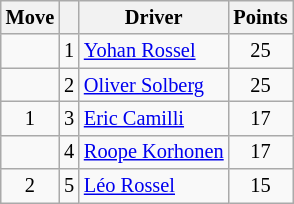<table class="wikitable" style="font-size:85%;">
<tr>
<th>Move</th>
<th></th>
<th>Driver</th>
<th>Points</th>
</tr>
<tr>
<td align="center"></td>
<td align="center">1</td>
<td><a href='#'>Yohan Rossel</a></td>
<td align="center">25</td>
</tr>
<tr>
<td align="center"></td>
<td align="center">2</td>
<td><a href='#'>Oliver Solberg</a></td>
<td align="center">25</td>
</tr>
<tr>
<td align="center"> 1</td>
<td align="center">3</td>
<td><a href='#'>Eric Camilli</a></td>
<td align="center">17</td>
</tr>
<tr>
<td align="center"></td>
<td align="center">4</td>
<td><a href='#'>Roope Korhonen</a></td>
<td align="center">17</td>
</tr>
<tr>
<td align="center"> 2</td>
<td align="center">5</td>
<td><a href='#'>Léo Rossel</a></td>
<td align="center">15</td>
</tr>
</table>
